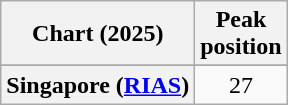<table class="wikitable sortable plainrowheaders" style="text-align:center">
<tr>
<th scope="col">Chart (2025)</th>
<th scope="col">Peak<br>position</th>
</tr>
<tr>
</tr>
<tr>
<th scope="row">Singapore (<a href='#'>RIAS</a>)</th>
<td>27</td>
</tr>
</table>
